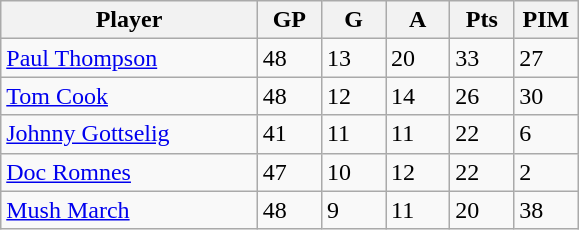<table class="wikitable">
<tr>
<th bgcolor="#DDDDFF" width="40%">Player</th>
<th bgcolor="#DDDDFF" width="10%">GP</th>
<th bgcolor="#DDDDFF" width="10%">G</th>
<th bgcolor="#DDDDFF" width="10%">A</th>
<th bgcolor="#DDDDFF" width="10%">Pts</th>
<th bgcolor="#DDDDFF" width="10%">PIM</th>
</tr>
<tr>
<td><a href='#'>Paul Thompson</a></td>
<td>48</td>
<td>13</td>
<td>20</td>
<td>33</td>
<td>27</td>
</tr>
<tr>
<td><a href='#'>Tom Cook</a></td>
<td>48</td>
<td>12</td>
<td>14</td>
<td>26</td>
<td>30</td>
</tr>
<tr>
<td><a href='#'>Johnny Gottselig</a></td>
<td>41</td>
<td>11</td>
<td>11</td>
<td>22</td>
<td>6</td>
</tr>
<tr>
<td><a href='#'>Doc Romnes</a></td>
<td>47</td>
<td>10</td>
<td>12</td>
<td>22</td>
<td>2</td>
</tr>
<tr>
<td><a href='#'>Mush March</a></td>
<td>48</td>
<td>9</td>
<td>11</td>
<td>20</td>
<td>38</td>
</tr>
</table>
